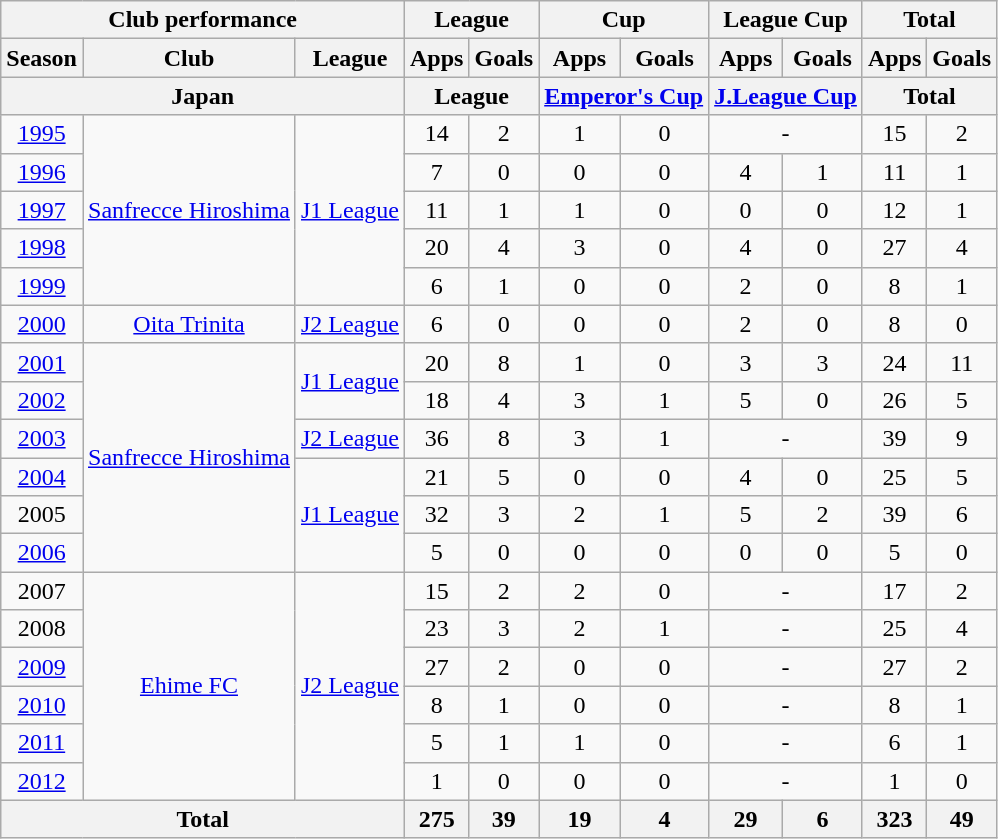<table class="wikitable" style="text-align:center;">
<tr>
<th colspan=3>Club performance</th>
<th colspan=2>League</th>
<th colspan=2>Cup</th>
<th colspan=2>League Cup</th>
<th colspan=2>Total</th>
</tr>
<tr>
<th>Season</th>
<th>Club</th>
<th>League</th>
<th>Apps</th>
<th>Goals</th>
<th>Apps</th>
<th>Goals</th>
<th>Apps</th>
<th>Goals</th>
<th>Apps</th>
<th>Goals</th>
</tr>
<tr>
<th colspan=3>Japan</th>
<th colspan=2>League</th>
<th colspan=2><a href='#'>Emperor's Cup</a></th>
<th colspan=2><a href='#'>J.League Cup</a></th>
<th colspan=2>Total</th>
</tr>
<tr>
<td><a href='#'>1995</a></td>
<td rowspan="5"><a href='#'>Sanfrecce Hiroshima</a></td>
<td rowspan="5"><a href='#'>J1 League</a></td>
<td>14</td>
<td>2</td>
<td>1</td>
<td>0</td>
<td colspan="2">-</td>
<td>15</td>
<td>2</td>
</tr>
<tr>
<td><a href='#'>1996</a></td>
<td>7</td>
<td>0</td>
<td>0</td>
<td>0</td>
<td>4</td>
<td>1</td>
<td>11</td>
<td>1</td>
</tr>
<tr>
<td><a href='#'>1997</a></td>
<td>11</td>
<td>1</td>
<td>1</td>
<td>0</td>
<td>0</td>
<td>0</td>
<td>12</td>
<td>1</td>
</tr>
<tr>
<td><a href='#'>1998</a></td>
<td>20</td>
<td>4</td>
<td>3</td>
<td>0</td>
<td>4</td>
<td>0</td>
<td>27</td>
<td>4</td>
</tr>
<tr>
<td><a href='#'>1999</a></td>
<td>6</td>
<td>1</td>
<td>0</td>
<td>0</td>
<td>2</td>
<td>0</td>
<td>8</td>
<td>1</td>
</tr>
<tr>
<td><a href='#'>2000</a></td>
<td><a href='#'>Oita Trinita</a></td>
<td><a href='#'>J2 League</a></td>
<td>6</td>
<td>0</td>
<td>0</td>
<td>0</td>
<td>2</td>
<td>0</td>
<td>8</td>
<td>0</td>
</tr>
<tr>
<td><a href='#'>2001</a></td>
<td rowspan="6"><a href='#'>Sanfrecce Hiroshima</a></td>
<td rowspan="2"><a href='#'>J1 League</a></td>
<td>20</td>
<td>8</td>
<td>1</td>
<td>0</td>
<td>3</td>
<td>3</td>
<td>24</td>
<td>11</td>
</tr>
<tr>
<td><a href='#'>2002</a></td>
<td>18</td>
<td>4</td>
<td>3</td>
<td>1</td>
<td>5</td>
<td>0</td>
<td>26</td>
<td>5</td>
</tr>
<tr>
<td><a href='#'>2003</a></td>
<td><a href='#'>J2 League</a></td>
<td>36</td>
<td>8</td>
<td>3</td>
<td>1</td>
<td colspan="2">-</td>
<td>39</td>
<td>9</td>
</tr>
<tr>
<td><a href='#'>2004</a></td>
<td rowspan="3"><a href='#'>J1 League</a></td>
<td>21</td>
<td>5</td>
<td>0</td>
<td>0</td>
<td>4</td>
<td>0</td>
<td>25</td>
<td>5</td>
</tr>
<tr>
<td>2005</td>
<td>32</td>
<td>3</td>
<td>2</td>
<td>1</td>
<td>5</td>
<td>2</td>
<td>39</td>
<td>6</td>
</tr>
<tr>
<td><a href='#'>2006</a></td>
<td>5</td>
<td>0</td>
<td>0</td>
<td>0</td>
<td>0</td>
<td>0</td>
<td>5</td>
<td>0</td>
</tr>
<tr>
<td>2007</td>
<td rowspan="6"><a href='#'>Ehime FC</a></td>
<td rowspan="6"><a href='#'>J2 League</a></td>
<td>15</td>
<td>2</td>
<td>2</td>
<td>0</td>
<td colspan="2">-</td>
<td>17</td>
<td>2</td>
</tr>
<tr>
<td>2008</td>
<td>23</td>
<td>3</td>
<td>2</td>
<td>1</td>
<td colspan="2">-</td>
<td>25</td>
<td>4</td>
</tr>
<tr>
<td><a href='#'>2009</a></td>
<td>27</td>
<td>2</td>
<td>0</td>
<td>0</td>
<td colspan="2">-</td>
<td>27</td>
<td>2</td>
</tr>
<tr>
<td><a href='#'>2010</a></td>
<td>8</td>
<td>1</td>
<td>0</td>
<td>0</td>
<td colspan="2">-</td>
<td>8</td>
<td>1</td>
</tr>
<tr>
<td><a href='#'>2011</a></td>
<td>5</td>
<td>1</td>
<td>1</td>
<td>0</td>
<td colspan="2">-</td>
<td>6</td>
<td>1</td>
</tr>
<tr>
<td><a href='#'>2012</a></td>
<td>1</td>
<td>0</td>
<td>0</td>
<td>0</td>
<td colspan="2">-</td>
<td>1</td>
<td>0</td>
</tr>
<tr>
<th colspan=3>Total</th>
<th>275</th>
<th>39</th>
<th>19</th>
<th>4</th>
<th>29</th>
<th>6</th>
<th>323</th>
<th>49</th>
</tr>
</table>
